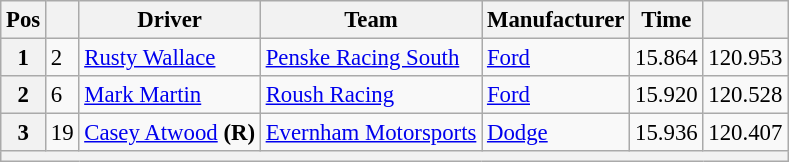<table class="wikitable" style="font-size:95%">
<tr>
<th>Pos</th>
<th></th>
<th>Driver</th>
<th>Team</th>
<th>Manufacturer</th>
<th>Time</th>
<th></th>
</tr>
<tr>
<th>1</th>
<td>2</td>
<td><a href='#'>Rusty Wallace</a></td>
<td><a href='#'>Penske Racing South</a></td>
<td><a href='#'>Ford</a></td>
<td>15.864</td>
<td>120.953</td>
</tr>
<tr>
<th>2</th>
<td>6</td>
<td><a href='#'>Mark Martin</a></td>
<td><a href='#'>Roush Racing</a></td>
<td><a href='#'>Ford</a></td>
<td>15.920</td>
<td>120.528</td>
</tr>
<tr>
<th>3</th>
<td>19</td>
<td><a href='#'>Casey Atwood</a> <strong>(R)</strong></td>
<td><a href='#'>Evernham Motorsports</a></td>
<td><a href='#'>Dodge</a></td>
<td>15.936</td>
<td>120.407</td>
</tr>
<tr>
<th colspan="7"></th>
</tr>
</table>
